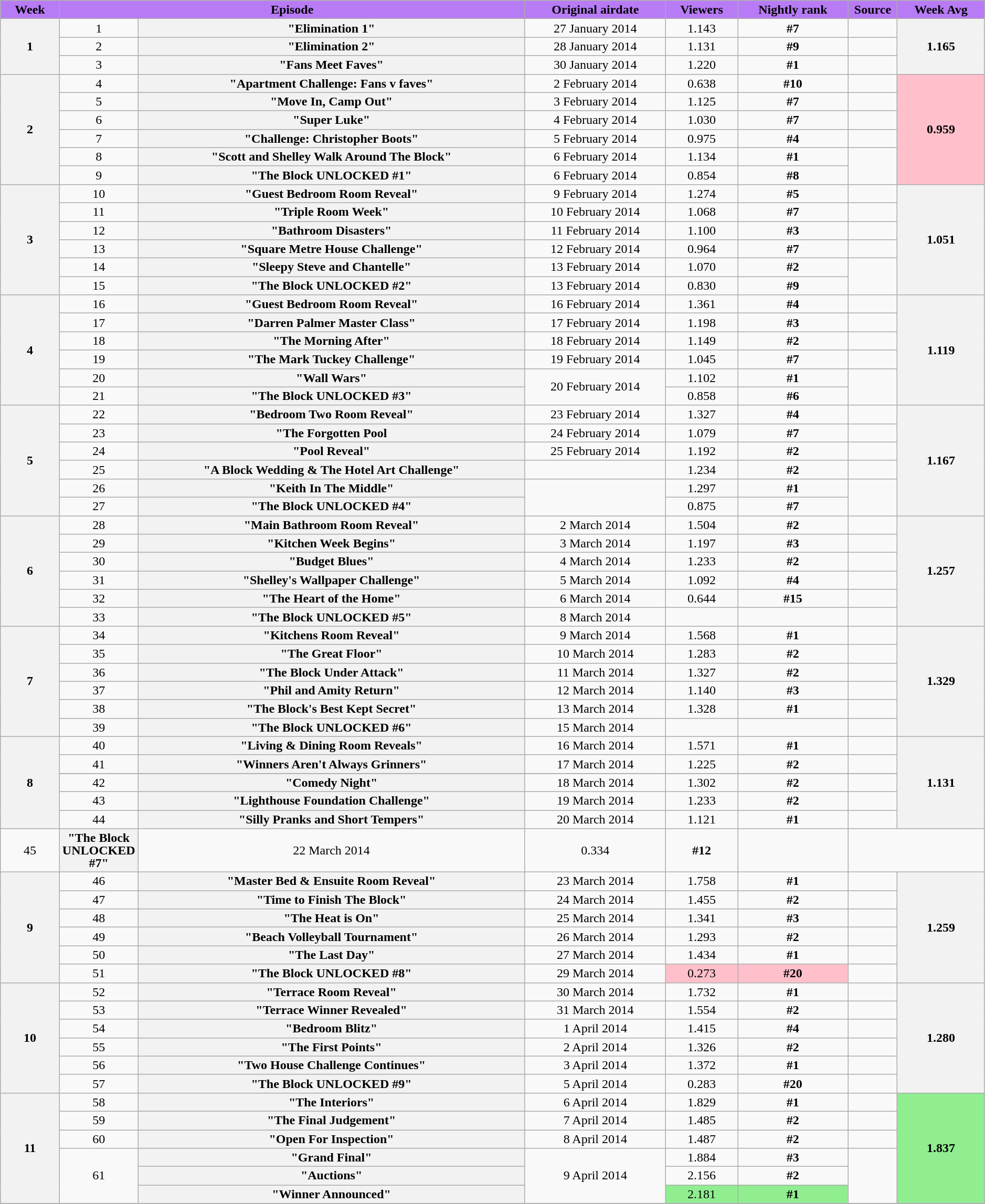<table class="wikitable plainrowheaders" style="text-align:center; line-height:16px; width:99%;">
<tr style="background:#B87BF6; color:white;">
<th scope="col" style="background:#B87BF6; color:black;">Week</th>
<th scope="col" style="background:#B87BF6; color:black;" colspan="2">Episode</th>
<th scope="col" style="background:#B87BF6; color:black;">Original airdate</th>
<th scope="col" style="background:#B87BF6; color:black;">Viewers<br><small></small></th>
<th scope="col" style="background:#B87BF6; color:black;">Nightly rank</th>
<th scope="col" style="background:#B87BF6; color:black; width:05%;">Source</th>
<th scope="col" style="background:#B87BF6; color:black;">Week Avg</th>
</tr>
<tr>
<th rowspan=3>1</th>
<td>1</td>
<th scope="row" style="text-align:center"><strong>"Elimination 1"</strong></th>
<td>27 January 2014</td>
<td>1.143</td>
<td><strong>#7</strong></td>
<td></td>
<th rowspan=3>1.165</th>
</tr>
<tr>
<td>2</td>
<th scope="row" style="text-align:center"><strong>"Elimination 2"</strong></th>
<td>28 January 2014</td>
<td>1.131</td>
<td><strong>#9</strong></td>
<td></td>
</tr>
<tr>
<td>3</td>
<th scope="row" style="text-align:center"><strong>"Fans Meet Faves"</strong></th>
<td>30 January 2014</td>
<td>1.220</td>
<td><strong>#1</strong></td>
<td></td>
</tr>
<tr>
<th rowspan=6>2</th>
<td>4</td>
<th scope="row" style="text-align:center"><strong>"Apartment Challenge: Fans v faves"</strong></th>
<td>2 February 2014</td>
<td>0.638</td>
<td><strong>#10</strong></td>
<td></td>
<th rowspan=6 style="background:#FFC0CB">0.959</th>
</tr>
<tr>
<td>5</td>
<th scope="row" style="text-align:center"><strong>"Move In, Camp Out"</strong></th>
<td>3 February 2014</td>
<td>1.125</td>
<td><strong>#7</strong></td>
<td></td>
</tr>
<tr>
<td>6</td>
<th scope="row" style="text-align:center"><strong>"Super Luke"</strong></th>
<td>4 February 2014</td>
<td>1.030</td>
<td><strong>#7</strong></td>
<td></td>
</tr>
<tr>
<td>7</td>
<th scope="row" style="text-align:center"><strong>"Challenge: Christopher Boots"</strong></th>
<td>5 February 2014</td>
<td>0.975</td>
<td><strong>#4</strong></td>
<td></td>
</tr>
<tr>
<td>8</td>
<th scope="row" style="text-align:center"><strong>"Scott and Shelley Walk Around The Block"</strong></th>
<td>6 February 2014</td>
<td>1.134</td>
<td><strong>#1</strong></td>
<td rowspan="2"></td>
</tr>
<tr>
<td>9</td>
<th scope="row" style="text-align:center"><strong>"The Block UNLOCKED #1"</strong></th>
<td>6 February 2014</td>
<td>0.854</td>
<td><strong>#8</strong></td>
</tr>
<tr>
<th rowspan="6">3</th>
<td>10</td>
<th scope="row" style="text-align:center"><strong>"Guest Bedroom Room Reveal"</strong></th>
<td>9 February 2014</td>
<td>1.274</td>
<td><strong>#5</strong></td>
<td></td>
<th rowspan=6>1.051</th>
</tr>
<tr>
<td>11</td>
<th scope="row" style="text-align:center"><strong>"Triple Room Week"</strong></th>
<td>10 February 2014</td>
<td>1.068</td>
<td><strong>#7</strong></td>
<td></td>
</tr>
<tr>
<td>12</td>
<th scope="row" style="text-align:center"><strong>"Bathroom Disasters"</strong></th>
<td>11 February 2014</td>
<td>1.100</td>
<td><strong>#3</strong></td>
<td></td>
</tr>
<tr>
<td>13</td>
<th scope="row" style="text-align:center"><strong>"Square Metre House Challenge"</strong></th>
<td>12 February 2014</td>
<td>0.964</td>
<td><strong>#7</strong></td>
<td></td>
</tr>
<tr>
<td>14</td>
<th scope="row" style="text-align:center"><strong>"Sleepy Steve and Chantelle"</strong></th>
<td>13 February 2014</td>
<td>1.070</td>
<td><strong>#2</strong></td>
<td rowspan="2"></td>
</tr>
<tr>
<td>15</td>
<th scope="row" style="text-align:center"><strong>"The Block UNLOCKED #2"</strong></th>
<td>13 February 2014</td>
<td>0.830</td>
<td><strong>#9</strong></td>
</tr>
<tr>
<th rowspan="6">4</th>
<td>16</td>
<th scope="row" style="text-align:center"><strong>"Guest Bedroom Room Reveal"</strong></th>
<td>16 February 2014</td>
<td>1.361</td>
<td><strong>#4</strong></td>
<td></td>
<th rowspan=6>1.119</th>
</tr>
<tr>
<td>17</td>
<th scope="row" style="text-align:center"><strong>"Darren Palmer Master Class"</strong></th>
<td>17 February 2014</td>
<td>1.198</td>
<td><strong>#3</strong></td>
<td></td>
</tr>
<tr>
<td>18</td>
<th scope="row" style="text-align:center"><strong>"The Morning After"</strong></th>
<td>18 February 2014</td>
<td>1.149</td>
<td><strong>#2</strong></td>
<td></td>
</tr>
<tr>
<td>19</td>
<th scope="row" style="text-align:center"><strong>"The Mark Tuckey Challenge"</strong></th>
<td>19 February 2014</td>
<td>1.045</td>
<td><strong>#7</strong></td>
<td></td>
</tr>
<tr>
<td>20</td>
<th scope="row" style="text-align:center"><strong>"Wall Wars"</strong></th>
<td rowspan="2">20 February 2014</td>
<td>1.102</td>
<td><strong>#1</strong></td>
<td rowspan="2"></td>
</tr>
<tr>
<td>21</td>
<th scope="row" style="text-align:center"><strong>"The Block UNLOCKED #3"</strong></th>
<td>0.858</td>
<td><strong>#6</strong></td>
</tr>
<tr>
<th rowspan="6">5</th>
<td>22</td>
<th scope="row" style="text-align:center"><strong>"Bedroom Two Room Reveal"</strong></th>
<td>23 February 2014</td>
<td>1.327</td>
<td><strong>#4</strong></td>
<td></td>
<th rowspan=6>1.167</th>
</tr>
<tr>
<td>23</td>
<th scope="row" style="text-align:center"><strong>"The Forgotten Pool</strong></th>
<td>24 February 2014</td>
<td>1.079</td>
<td><strong>#7</strong></td>
<td></td>
</tr>
<tr>
<td>24</td>
<th scope="row" style="text-align:center"><strong>"Pool Reveal"</strong></th>
<td>25 February 2014</td>
<td>1.192</td>
<td><strong>#2</strong></td>
<td></td>
</tr>
<tr>
<td>25</td>
<th scope="row" style="text-align:center"><strong>"A Block Wedding & The Hotel Art Challenge"</strong></th>
<td></td>
<td>1.234</td>
<td><strong>#2</strong></td>
<td></td>
</tr>
<tr>
<td>26</td>
<th scope="row" style="text-align:center"><strong>"Keith In The Middle"</strong></th>
<td rowspan="2"></td>
<td>1.297</td>
<td><strong>#1</strong></td>
<td rowspan="2"></td>
</tr>
<tr>
<td>27</td>
<th scope="row" style="text-align:center"><strong>"The Block UNLOCKED #4"</strong></th>
<td>0.875</td>
<td><strong>#7</strong></td>
</tr>
<tr>
<th rowspan="6">6</th>
<td>28</td>
<th scope="row" style="text-align:center"><strong>"Main Bathroom Room Reveal"</strong></th>
<td>2 March 2014</td>
<td>1.504</td>
<td><strong>#2</strong></td>
<td></td>
<th rowspan=6>1.257</th>
</tr>
<tr>
<td style="width:05%;">29</td>
<th scope="row" style="text-align:center"><strong>"Kitchen Week Begins"</strong></th>
<td>3 March 2014</td>
<td>1.197</td>
<td><strong>#3</strong></td>
<td></td>
</tr>
<tr>
<td style="width:05%;">30</td>
<th scope="row" style="text-align:center"><strong>"Budget Blues"</strong></th>
<td>4 March 2014</td>
<td>1.233</td>
<td><strong>#2</strong></td>
<td></td>
</tr>
<tr>
<td style="width:05%;">31</td>
<th scope="row" style="text-align:center"><strong>"Shelley's Wallpaper Challenge"</strong></th>
<td>5 March 2014</td>
<td>1.092</td>
<td><strong>#4</strong></td>
<td></td>
</tr>
<tr>
<td style="width:05%;">32</td>
<th scope="row" style="text-align:center"><strong>"The Heart of the Home"</strong></th>
<td>6 March 2014</td>
<td>0.644</td>
<td><strong>#15</strong></td>
<td></td>
</tr>
<tr>
<td style="width:05%;">33</td>
<th scope="row" style="text-align:center"><strong>"The Block UNLOCKED #5"</strong></th>
<td>8 March 2014</td>
<td></td>
<td></td>
<td></td>
</tr>
<tr>
<th style="width:06%;" rowspan="6">7</th>
<td style="width:05%;">34</td>
<th scope="row" style="text-align:center"><strong>"Kitchens Room Reveal"</strong></th>
<td>9 March 2014</td>
<td>1.568</td>
<td><strong>#1</strong></td>
<td></td>
<th rowspan=6>1.329</th>
</tr>
<tr>
<td style="width:05%;">35</td>
<th scope="row" style="text-align:center"><strong>"The Great Floor"</strong></th>
<td>10 March 2014</td>
<td>1.283</td>
<td><strong>#2</strong></td>
<td></td>
</tr>
<tr>
<td style="width:05%;">36</td>
<th scope="row" style="text-align:center"><strong>"The Block Under Attack"</strong></th>
<td>11 March 2014</td>
<td>1.327</td>
<td><strong>#2</strong></td>
<td></td>
</tr>
<tr>
<td style="width:05%;">37</td>
<th scope="row" style="text-align:center"><strong>"Phil and Amity Return"</strong></th>
<td>12 March 2014</td>
<td>1.140</td>
<td><strong>#3</strong></td>
<td></td>
</tr>
<tr>
<td style="width:05%;">38</td>
<th scope="row" style="text-align:center"><strong>"The Block's Best Kept Secret"</strong></th>
<td>13 March 2014</td>
<td>1.328</td>
<td><strong>#1</strong></td>
<td></td>
</tr>
<tr>
<td style="width:05%;">39</td>
<th scope="row" style="text-align:center"><strong>"The Block UNLOCKED #6"</strong></th>
<td>15 March 2014</td>
<td></td>
<td></td>
<td></td>
</tr>
<tr>
<th style="width:06%;" rowspan="6">8</th>
<td style="width:05%;">40</td>
<th scope="row" style="text-align:center"><strong>"Living & Dining Room Reveals"</strong></th>
<td>16 March 2014</td>
<td>1.571</td>
<td><strong>#1</strong></td>
<td></td>
<th rowspan=6>1.131</th>
</tr>
<tr>
<td style="width:05%;">41</td>
<th scope="row" style="text-align:center"><strong>"Winners Aren't Always Grinners"</strong></th>
<td>17 March 2014</td>
<td>1.225</td>
<td><strong>#2</strong></td>
<td></td>
</tr>
<tr>
</tr>
<tr>
<td style="width:05%;">42</td>
<th scope="row" style="text-align:center"><strong>"Comedy Night"</strong></th>
<td>18 March 2014</td>
<td>1.302</td>
<td><strong>#2</strong></td>
<td></td>
</tr>
<tr>
<td style="width:05%;">43</td>
<th scope="row" style="text-align:center"><strong>"Lighthouse Foundation Challenge"</strong></th>
<td>19 March 2014</td>
<td>1.233</td>
<td><strong>#2</strong></td>
<td></td>
</tr>
<tr>
<td style="width:05%;">44</td>
<th scope="row" style="text-align:center"><strong>"Silly Pranks and Short Tempers"</strong></th>
<td>20 March 2014</td>
<td>1.121</td>
<td><strong>#1</strong></td>
<td></td>
</tr>
<tr>
<td style="width:05%;">45</td>
<th scope="row" style="text-align:center"><strong>"The Block UNLOCKED #7"</strong></th>
<td>22 March 2014</td>
<td>0.334</td>
<td><strong>#12</strong></td>
<td></td>
</tr>
<tr>
<th style="width:06%;" rowspan="6">9</th>
<td style="width:05%;">46</td>
<th scope="row" style="text-align:center"><strong>"Master Bed & Ensuite Room Reveal"</strong></th>
<td>23 March 2014</td>
<td>1.758</td>
<td><strong>#1</strong></td>
<td></td>
<th rowspan=6>1.259</th>
</tr>
<tr>
<td style="width:05%;">47</td>
<th scope="row" style="text-align:center"><strong>"Time to Finish The Block"</strong></th>
<td>24 March 2014</td>
<td>1.455</td>
<td><strong>#2</strong></td>
<td></td>
</tr>
<tr>
<td style="width:05%;">48</td>
<th scope="row" style="text-align:center"><strong>"The Heat is On"</strong></th>
<td>25 March 2014</td>
<td>1.341</td>
<td><strong>#3</strong></td>
<td></td>
</tr>
<tr>
<td style="width:05%;">49</td>
<th scope="row" style="text-align:center"><strong>"Beach Volleyball Tournament"</strong></th>
<td>26 March 2014</td>
<td>1.293</td>
<td><strong>#2</strong></td>
<td></td>
</tr>
<tr>
<td style="width:05%;">50</td>
<th scope="row" style="text-align:center"><strong>"The Last Day"</strong></th>
<td>27 March 2014</td>
<td>1.434</td>
<td><strong>#1</strong></td>
<td></td>
</tr>
<tr>
<td style="width:05%;">51</td>
<th scope="row" style="text-align:center"><strong>"The Block UNLOCKED #8"</strong></th>
<td>29 March 2014</td>
<td style="background:#FFC0CB">0.273</td>
<td style="background:#FFC0CB"><strong>#20</strong></td>
<td></td>
</tr>
<tr>
<th style="width:06%;" rowspan="6">10</th>
<td style="width:05%;">52</td>
<th scope="row" style="text-align:center"><strong>"Terrace Room Reveal"</strong></th>
<td>30 March 2014</td>
<td>1.732</td>
<td><strong>#1</strong></td>
<td></td>
<th rowspan=6>1.280</th>
</tr>
<tr>
<td style="width:05%;">53</td>
<th scope="row" style="text-align:center"><strong>"Terrace Winner Revealed"</strong></th>
<td>31 March 2014</td>
<td>1.554</td>
<td><strong>#2</strong></td>
<td></td>
</tr>
<tr>
<td style="width:05%;">54</td>
<th scope="row" style="text-align:center"><strong>"Bedroom Blitz"</strong></th>
<td>1 April 2014</td>
<td>1.415</td>
<td><strong>#4</strong></td>
<td></td>
</tr>
<tr>
<td style="width:05%;">55</td>
<th scope="row" style="text-align:center"><strong>"The First Points"</strong></th>
<td>2 April 2014</td>
<td>1.326</td>
<td><strong>#2</strong></td>
<td></td>
</tr>
<tr>
<td style="width:05%;">56</td>
<th scope="row" style="text-align:center"><strong>"Two House Challenge Continues"</strong></th>
<td>3 April 2014</td>
<td>1.372</td>
<td><strong>#1</strong></td>
<td></td>
</tr>
<tr>
<td style="width:05%;">57</td>
<th scope="row" style="text-align:center"><strong>"The Block UNLOCKED #9"</strong></th>
<td>5 April 2014</td>
<td>0.283</td>
<td><strong>#20</strong></td>
<td></td>
</tr>
<tr>
<th style="width:06%;" rowspan="6">11</th>
<td style="width:05%;">58</td>
<th scope="row" style="text-align:center"><strong>"The Interiors"</strong></th>
<td>6 April 2014</td>
<td>1.829</td>
<td><strong>#1</strong></td>
<td></td>
<th rowspan=6 style="background:#90EE90">1.837</th>
</tr>
<tr>
<td style="width:05%;">59</td>
<th scope="row" style="text-align:center"><strong>"The Final Judgement"</strong></th>
<td>7 April 2014</td>
<td>1.485</td>
<td><strong>#2</strong></td>
<td></td>
</tr>
<tr>
<td style="width:05%;">60</td>
<th scope="row" style="text-align:center"><strong>"Open For Inspection"</strong></th>
<td>8 April 2014</td>
<td>1.487</td>
<td><strong>#2</strong></td>
<td></td>
</tr>
<tr>
<td style="width:05%;" rowspan="3">61</td>
<th scope="row" style="text-align:center"><strong>"Grand Final"</strong></th>
<td rowspan="3">9 April 2014</td>
<td>1.884</td>
<td><strong>#3</strong></td>
<td rowspan="3"></td>
</tr>
<tr>
<th scope="row" style="text-align:center"><strong>"Auctions"</strong></th>
<td>2.156</td>
<td><strong>#2</strong></td>
</tr>
<tr>
<th scope="row" style="text-align:center"><strong>"Winner Announced"</strong></th>
<td style="background:#90EE90">2.181</td>
<td style="background:#90EE90"><strong>#1</strong></td>
</tr>
<tr>
</tr>
</table>
